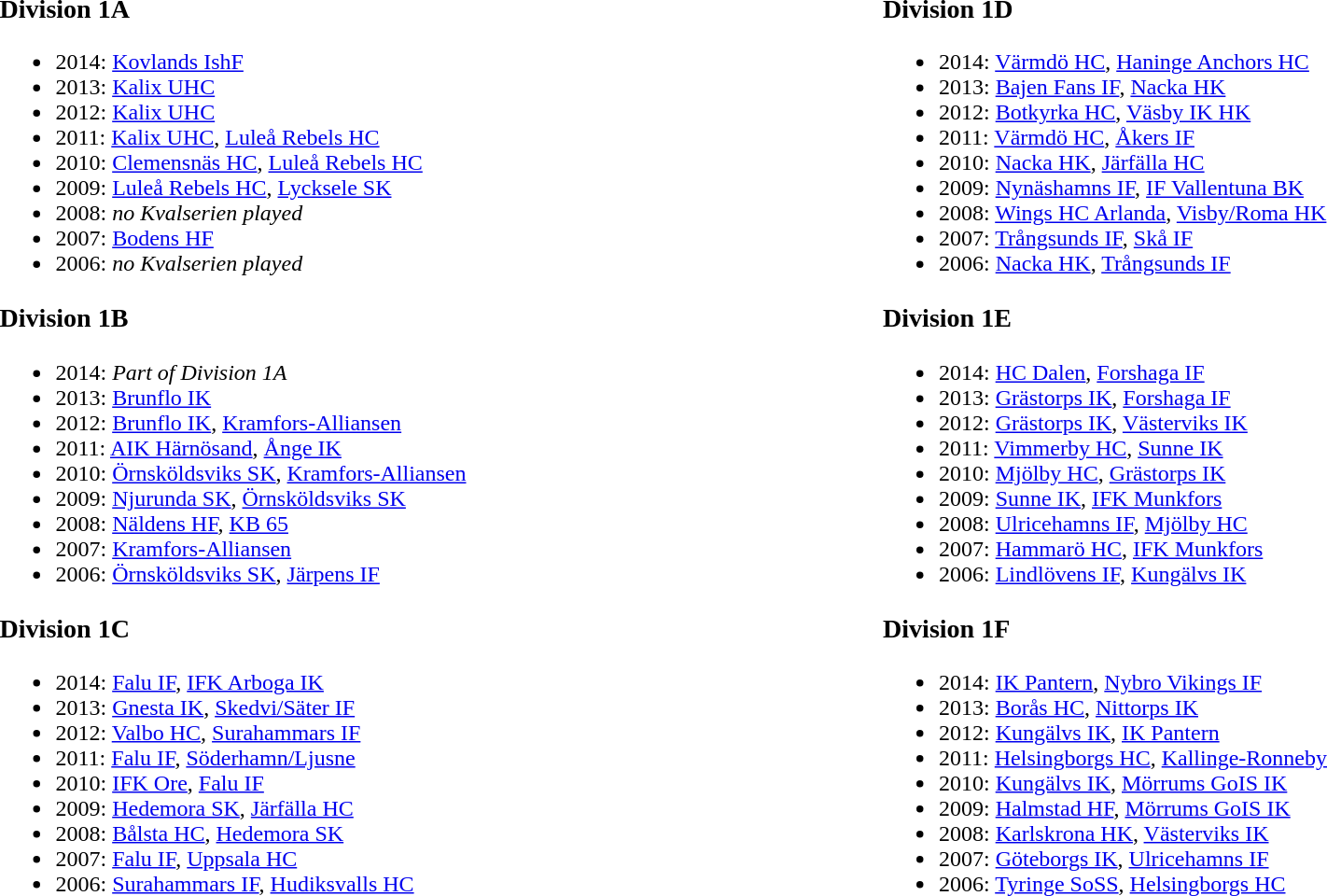<table width="100%">
<tr>
<td valign="top" width="33%" align="left"><br><h3>Division 1A</h3><ul><li>2014: <a href='#'>Kovlands IshF</a></li><li>2013: <a href='#'>Kalix UHC</a></li><li>2012: <a href='#'>Kalix UHC</a></li><li>2011: <a href='#'>Kalix UHC</a>, <a href='#'>Luleå Rebels HC</a></li><li>2010: <a href='#'>Clemensnäs HC</a>, <a href='#'>Luleå Rebels HC</a></li><li>2009: <a href='#'>Luleå Rebels HC</a>, <a href='#'>Lycksele SK</a></li><li>2008: <em>no Kvalserien played</em></li><li>2007: <a href='#'>Bodens HF</a></li><li>2006: <em>no Kvalserien played</em></li></ul><h3>Division 1B</h3><ul><li>2014: <em>Part of Division 1A</em></li><li>2013: <a href='#'>Brunflo IK</a></li><li>2012: <a href='#'>Brunflo IK</a>, <a href='#'>Kramfors-Alliansen</a></li><li>2011: <a href='#'>AIK Härnösand</a>, <a href='#'>Ånge IK</a></li><li>2010: <a href='#'>Örnsköldsviks SK</a>, <a href='#'>Kramfors-Alliansen</a></li><li>2009: <a href='#'>Njurunda SK</a>, <a href='#'>Örnsköldsviks SK</a></li><li>2008: <a href='#'>Näldens HF</a>, <a href='#'>KB 65</a></li><li>2007: <a href='#'>Kramfors-Alliansen</a></li><li>2006: <a href='#'>Örnsköldsviks SK</a>, <a href='#'>Järpens IF</a></li></ul><h3>Division 1C</h3><ul><li>2014: <a href='#'>Falu IF</a>, <a href='#'>IFK Arboga IK</a></li><li>2013: <a href='#'>Gnesta IK</a>, <a href='#'>Skedvi/Säter IF</a></li><li>2012: <a href='#'>Valbo HC</a>, <a href='#'>Surahammars IF</a></li><li>2011: <a href='#'>Falu IF</a>, <a href='#'>Söderhamn/Ljusne</a></li><li>2010: <a href='#'>IFK Ore</a>, <a href='#'>Falu IF</a></li><li>2009: <a href='#'>Hedemora SK</a>, <a href='#'>Järfälla HC</a></li><li>2008: <a href='#'>Bålsta HC</a>, <a href='#'>Hedemora SK</a></li><li>2007: <a href='#'>Falu IF</a>, <a href='#'>Uppsala HC</a></li><li>2006: <a href='#'>Surahammars IF</a>, <a href='#'>Hudiksvalls HC</a></li></ul></td>
<td valign="top" width="33%" align="left"><br><h3>Division 1D</h3><ul><li>2014: <a href='#'>Värmdö HC</a>, <a href='#'>Haninge Anchors HC</a></li><li>2013: <a href='#'>Bajen Fans IF</a>, <a href='#'>Nacka HK</a></li><li>2012: <a href='#'>Botkyrka HC</a>, <a href='#'>Väsby IK HK</a></li><li>2011: <a href='#'>Värmdö HC</a>, <a href='#'>Åkers IF</a></li><li>2010: <a href='#'>Nacka HK</a>, <a href='#'>Järfälla HC</a></li><li>2009: <a href='#'>Nynäshamns IF</a>, <a href='#'>IF Vallentuna BK</a></li><li>2008: <a href='#'>Wings HC Arlanda</a>, <a href='#'>Visby/Roma HK</a></li><li>2007: <a href='#'>Trångsunds IF</a>, <a href='#'>Skå IF</a></li><li>2006: <a href='#'>Nacka HK</a>, <a href='#'>Trångsunds IF</a></li></ul><h3>Division 1E</h3><ul><li>2014: <a href='#'>HC Dalen</a>, <a href='#'>Forshaga IF</a></li><li>2013: <a href='#'>Grästorps IK</a>, <a href='#'>Forshaga IF</a></li><li>2012: <a href='#'>Grästorps IK</a>, <a href='#'>Västerviks IK</a></li><li>2011: <a href='#'>Vimmerby HC</a>, <a href='#'>Sunne IK</a></li><li>2010: <a href='#'>Mjölby HC</a>, <a href='#'>Grästorps IK</a></li><li>2009: <a href='#'>Sunne IK</a>, <a href='#'>IFK Munkfors</a></li><li>2008: <a href='#'>Ulricehamns IF</a>, <a href='#'>Mjölby HC</a></li><li>2007: <a href='#'>Hammarö HC</a>, <a href='#'>IFK Munkfors</a></li><li>2006: <a href='#'>Lindlövens IF</a>, <a href='#'>Kungälvs IK</a></li></ul><h3>Division 1F</h3><ul><li>2014: <a href='#'>IK Pantern</a>, <a href='#'>Nybro Vikings IF</a></li><li>2013: <a href='#'>Borås HC</a>, <a href='#'>Nittorps IK</a></li><li>2012: <a href='#'>Kungälvs IK</a>, <a href='#'>IK Pantern</a></li><li>2011: <a href='#'>Helsingborgs HC</a>, <a href='#'>Kallinge-Ronneby</a></li><li>2010: <a href='#'>Kungälvs IK</a>, <a href='#'>Mörrums GoIS IK</a></li><li>2009: <a href='#'>Halmstad HF</a>, <a href='#'>Mörrums GoIS IK</a></li><li>2008: <a href='#'>Karlskrona HK</a>, <a href='#'>Västerviks IK</a></li><li>2007: <a href='#'>Göteborgs IK</a>, <a href='#'>Ulricehamns IF</a></li><li>2006: <a href='#'>Tyringe SoSS</a>, <a href='#'>Helsingborgs HC</a></li></ul></td>
</tr>
</table>
